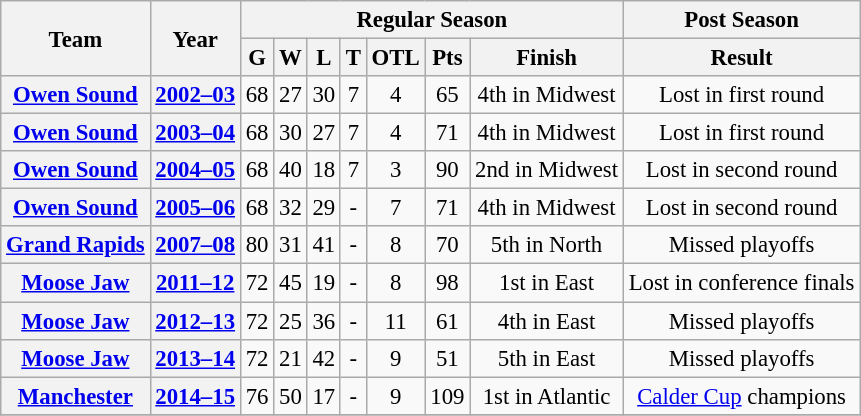<table class="wikitable" style="font-size: 95%; text-align:center;">
<tr>
<th rowspan="2">Team</th>
<th rowspan="2">Year</th>
<th colspan="7">Regular Season</th>
<th colspan="1">Post Season</th>
</tr>
<tr>
<th>G</th>
<th>W</th>
<th>L</th>
<th>T</th>
<th>OTL</th>
<th>Pts</th>
<th>Finish</th>
<th>Result</th>
</tr>
<tr>
<th><a href='#'>Owen Sound</a></th>
<th><a href='#'>2002–03</a></th>
<td>68</td>
<td>27</td>
<td>30</td>
<td>7</td>
<td>4</td>
<td>65</td>
<td>4th in Midwest</td>
<td>Lost in first round</td>
</tr>
<tr>
<th><a href='#'>Owen Sound</a></th>
<th><a href='#'>2003–04</a></th>
<td>68</td>
<td>30</td>
<td>27</td>
<td>7</td>
<td>4</td>
<td>71</td>
<td>4th in Midwest</td>
<td>Lost in first round</td>
</tr>
<tr>
<th><a href='#'>Owen Sound</a></th>
<th><a href='#'>2004–05</a></th>
<td>68</td>
<td>40</td>
<td>18</td>
<td>7</td>
<td>3</td>
<td>90</td>
<td>2nd in Midwest</td>
<td>Lost in second round</td>
</tr>
<tr>
<th><a href='#'>Owen Sound</a></th>
<th><a href='#'>2005–06</a></th>
<td>68</td>
<td>32</td>
<td>29</td>
<td>-</td>
<td>7</td>
<td>71</td>
<td>4th in Midwest</td>
<td>Lost in second round</td>
</tr>
<tr>
<th><a href='#'>Grand Rapids</a></th>
<th><a href='#'>2007–08</a></th>
<td>80</td>
<td>31</td>
<td>41</td>
<td>-</td>
<td>8</td>
<td>70</td>
<td>5th in North</td>
<td>Missed playoffs</td>
</tr>
<tr>
<th><a href='#'>Moose Jaw</a></th>
<th><a href='#'>2011–12</a></th>
<td>72</td>
<td>45</td>
<td>19</td>
<td>-</td>
<td>8</td>
<td>98</td>
<td>1st in East</td>
<td>Lost in conference finals</td>
</tr>
<tr>
<th><a href='#'>Moose Jaw</a></th>
<th><a href='#'>2012–13</a></th>
<td>72</td>
<td>25</td>
<td>36</td>
<td>-</td>
<td>11</td>
<td>61</td>
<td>4th in East</td>
<td>Missed playoffs</td>
</tr>
<tr>
<th><a href='#'>Moose Jaw</a></th>
<th><a href='#'>2013–14</a></th>
<td>72</td>
<td>21</td>
<td>42</td>
<td>-</td>
<td>9</td>
<td>51</td>
<td>5th in East</td>
<td>Missed playoffs</td>
</tr>
<tr>
<th><a href='#'>Manchester</a></th>
<th><a href='#'>2014–15</a></th>
<td>76</td>
<td>50</td>
<td>17</td>
<td>-</td>
<td>9</td>
<td>109</td>
<td>1st in Atlantic</td>
<td><a href='#'>Calder Cup</a> champions</td>
</tr>
<tr>
</tr>
</table>
